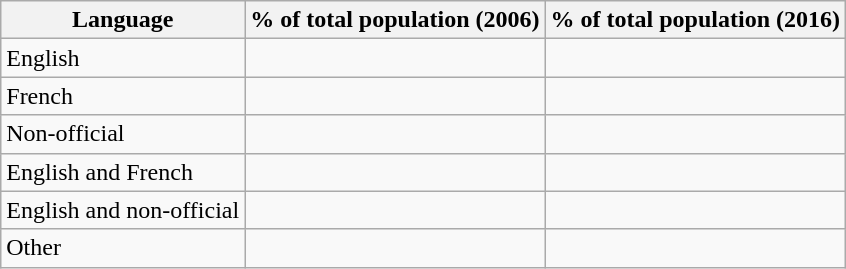<table class="wikitable sortable">
<tr>
<th>Language</th>
<th>% of total population (2006)</th>
<th>% of total population (2016)</th>
</tr>
<tr>
<td>English</td>
<td align="right"></td>
<td align="right"></td>
</tr>
<tr>
<td>French</td>
<td align="right"></td>
<td align="right"></td>
</tr>
<tr>
<td>Non-official</td>
<td align="right"></td>
<td align="right"></td>
</tr>
<tr>
<td>English and French</td>
<td align="right"></td>
<td align="right"></td>
</tr>
<tr>
<td>English and non-official</td>
<td align="right"></td>
<td align="right"></td>
</tr>
<tr>
<td>Other</td>
<td align="right"></td>
<td align="right"></td>
</tr>
</table>
